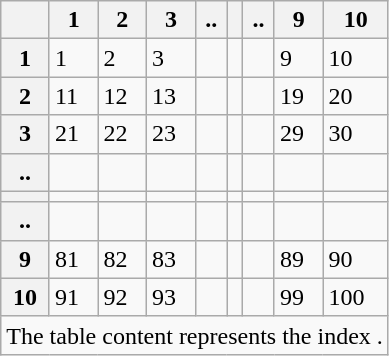<table class="wikitable"|>
<tr>
<th></th>
<th>1</th>
<th>2</th>
<th>3</th>
<th>..</th>
<th></th>
<th>..</th>
<th>9</th>
<th>10</th>
</tr>
<tr>
<th scope="row">1</th>
<td>1</td>
<td>2</td>
<td>3</td>
<td></td>
<td></td>
<td></td>
<td>9</td>
<td>10</td>
</tr>
<tr>
<th scope="row">2</th>
<td>11</td>
<td>12</td>
<td>13</td>
<td></td>
<td></td>
<td></td>
<td>19</td>
<td>20</td>
</tr>
<tr>
<th scope="row">3</th>
<td>21</td>
<td>22</td>
<td>23</td>
<td></td>
<td></td>
<td></td>
<td>29</td>
<td>30</td>
</tr>
<tr>
<th scope="row">..</th>
<td></td>
<td></td>
<td></td>
<td></td>
<td></td>
<td></td>
<td></td>
<td></td>
</tr>
<tr>
<th scope="row"></th>
<td></td>
<td></td>
<td></td>
<td></td>
<td></td>
<td></td>
<td></td>
<td></td>
</tr>
<tr>
<th scope="row">..</th>
<td></td>
<td></td>
<td></td>
<td></td>
<td></td>
<td></td>
<td></td>
<td></td>
</tr>
<tr>
<th scope="row">9</th>
<td>81</td>
<td>82</td>
<td>83</td>
<td></td>
<td></td>
<td></td>
<td>89</td>
<td>90</td>
</tr>
<tr>
<th scope="row">10</th>
<td>91</td>
<td>92</td>
<td>93</td>
<td></td>
<td></td>
<td></td>
<td>99</td>
<td>100</td>
</tr>
<tr>
<td colspan="9" style="text-align: center;">The table content represents the index .</td>
</tr>
</table>
